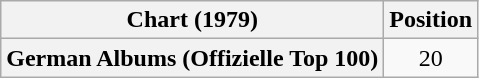<table class="wikitable plainrowheaders" style="text-align:center">
<tr>
<th scope="col">Chart (1979)</th>
<th scope="col">Position</th>
</tr>
<tr>
<th scope="row">German Albums (Offizielle Top 100)</th>
<td>20</td>
</tr>
</table>
